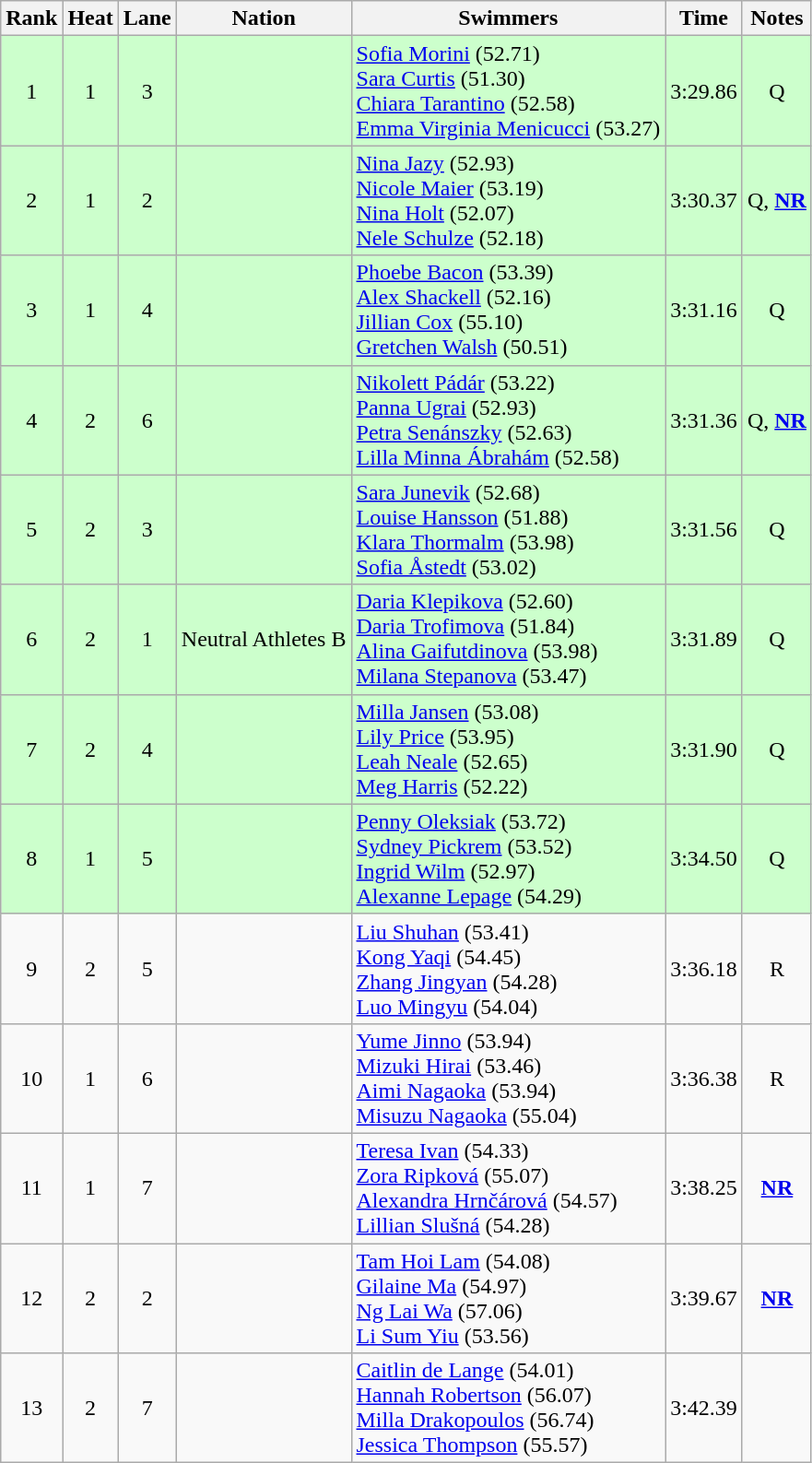<table class="wikitable sortable" style="text-align:center">
<tr>
<th>Rank</th>
<th>Heat</th>
<th>Lane</th>
<th>Nation</th>
<th>Swimmers</th>
<th>Time</th>
<th>Notes</th>
</tr>
<tr bgcolor=ccffcc>
<td>1</td>
<td>1</td>
<td>3</td>
<td align=left></td>
<td align=left><a href='#'>Sofia Morini</a> (52.71)<br><a href='#'>Sara Curtis</a> (51.30)<br><a href='#'>Chiara Tarantino</a> (52.58)<br><a href='#'>Emma Virginia Menicucci</a> (53.27)</td>
<td>3:29.86</td>
<td>Q</td>
</tr>
<tr bgcolor=ccffcc>
<td>2</td>
<td>1</td>
<td>2</td>
<td align=left></td>
<td align=left><a href='#'>Nina Jazy</a> (52.93)<br><a href='#'>Nicole Maier</a> (53.19)<br><a href='#'>Nina Holt</a> (52.07)<br><a href='#'>Nele Schulze</a> (52.18)</td>
<td>3:30.37</td>
<td>Q, <strong><a href='#'>NR</a></strong></td>
</tr>
<tr bgcolor=ccffcc>
<td>3</td>
<td>1</td>
<td>4</td>
<td align=left></td>
<td align=left><a href='#'>Phoebe Bacon</a> (53.39)<br><a href='#'>Alex Shackell</a> (52.16)<br><a href='#'>Jillian Cox</a> (55.10)<br><a href='#'>Gretchen Walsh</a> (50.51)</td>
<td>3:31.16</td>
<td>Q</td>
</tr>
<tr bgcolor=ccffcc>
<td>4</td>
<td>2</td>
<td>6</td>
<td align=left></td>
<td align=left><a href='#'>Nikolett Pádár</a> (53.22)<br><a href='#'>Panna Ugrai</a> (52.93)<br><a href='#'>Petra Senánszky</a> (52.63)<br><a href='#'>Lilla Minna Ábrahám</a> (52.58)</td>
<td>3:31.36</td>
<td>Q, <strong><a href='#'>NR</a></strong></td>
</tr>
<tr bgcolor=ccffcc>
<td>5</td>
<td>2</td>
<td>3</td>
<td align=left></td>
<td align=left><a href='#'>Sara Junevik</a> (52.68)<br><a href='#'>Louise Hansson</a> (51.88)<br><a href='#'>Klara Thormalm</a> (53.98)<br><a href='#'>Sofia Åstedt</a> (53.02)</td>
<td>3:31.56</td>
<td>Q</td>
</tr>
<tr bgcolor=ccffcc>
<td>6</td>
<td>2</td>
<td>1</td>
<td align=left> Neutral Athletes B</td>
<td align=left><a href='#'>Daria Klepikova</a> (52.60)<br><a href='#'>Daria Trofimova</a> (51.84)<br><a href='#'>Alina Gaifutdinova</a> (53.98)<br><a href='#'>Milana Stepanova</a> (53.47)</td>
<td>3:31.89</td>
<td>Q</td>
</tr>
<tr bgcolor=ccffcc>
<td>7</td>
<td>2</td>
<td>4</td>
<td align=left></td>
<td align=left><a href='#'>Milla Jansen</a> (53.08)<br><a href='#'>Lily Price</a> (53.95)<br><a href='#'>Leah Neale</a> (52.65)<br><a href='#'>Meg Harris</a> (52.22)</td>
<td>3:31.90</td>
<td>Q</td>
</tr>
<tr bgcolor=ccffcc>
<td>8</td>
<td>1</td>
<td>5</td>
<td align=left></td>
<td align=left><a href='#'>Penny Oleksiak</a> (53.72)<br><a href='#'>Sydney Pickrem</a> (53.52)<br><a href='#'>Ingrid Wilm</a> (52.97)<br><a href='#'>Alexanne Lepage</a> (54.29)</td>
<td>3:34.50</td>
<td>Q</td>
</tr>
<tr>
<td>9</td>
<td>2</td>
<td>5</td>
<td align=left></td>
<td align=left><a href='#'>Liu Shuhan</a> (53.41)<br><a href='#'>Kong Yaqi</a> (54.45)<br><a href='#'>Zhang Jingyan</a> (54.28)<br><a href='#'>Luo Mingyu</a> (54.04)</td>
<td>3:36.18</td>
<td>R</td>
</tr>
<tr>
<td>10</td>
<td>1</td>
<td>6</td>
<td align=left></td>
<td align=left><a href='#'>Yume Jinno</a> (53.94)<br><a href='#'>Mizuki Hirai</a> (53.46)<br><a href='#'>Aimi Nagaoka</a> (53.94)<br><a href='#'>Misuzu Nagaoka</a> (55.04)</td>
<td>3:36.38</td>
<td>R</td>
</tr>
<tr>
<td>11</td>
<td>1</td>
<td>7</td>
<td align=left></td>
<td align=left><a href='#'>Teresa Ivan</a> (54.33)<br><a href='#'>Zora Ripková</a> (55.07)<br><a href='#'>Alexandra Hrnčárová</a> (54.57)<br><a href='#'>Lillian Slušná</a> (54.28)</td>
<td>3:38.25</td>
<td><strong><a href='#'>NR</a></strong></td>
</tr>
<tr>
<td>12</td>
<td>2</td>
<td>2</td>
<td align=left></td>
<td align=left><a href='#'>Tam Hoi Lam</a> (54.08)<br><a href='#'>Gilaine Ma</a> (54.97)<br><a href='#'>Ng Lai Wa</a> (57.06)<br><a href='#'>Li Sum Yiu</a> (53.56)</td>
<td>3:39.67</td>
<td><strong><a href='#'>NR</a></strong></td>
</tr>
<tr>
<td>13</td>
<td>2</td>
<td>7</td>
<td align=left></td>
<td align=left><a href='#'>Caitlin de Lange</a> (54.01)<br><a href='#'>Hannah Robertson</a> (56.07)<br><a href='#'>Milla Drakopoulos</a> (56.74)<br><a href='#'>Jessica Thompson</a> (55.57)</td>
<td>3:42.39</td>
<td></td>
</tr>
</table>
